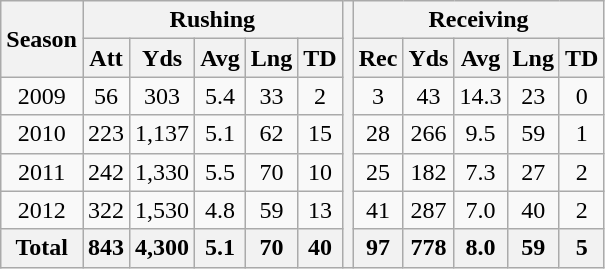<table class=wikitable style="text-align:center;">
<tr>
<th rowspan=2>Season</th>
<th colspan=5>Rushing</th>
<th rowspan=7></th>
<th colspan=5>Receiving</th>
</tr>
<tr>
<th>Att</th>
<th>Yds</th>
<th>Avg</th>
<th>Lng</th>
<th>TD</th>
<th>Rec</th>
<th>Yds</th>
<th>Avg</th>
<th>Lng</th>
<th>TD</th>
</tr>
<tr>
<td>2009</td>
<td>56</td>
<td>303</td>
<td>5.4</td>
<td>33</td>
<td>2</td>
<td>3</td>
<td>43</td>
<td>14.3</td>
<td>23</td>
<td>0</td>
</tr>
<tr>
<td>2010</td>
<td>223</td>
<td>1,137</td>
<td>5.1</td>
<td>62</td>
<td>15</td>
<td>28</td>
<td>266</td>
<td>9.5</td>
<td>59</td>
<td>1</td>
</tr>
<tr>
<td>2011</td>
<td>242</td>
<td>1,330</td>
<td>5.5</td>
<td>70</td>
<td>10</td>
<td>25</td>
<td>182</td>
<td>7.3</td>
<td>27</td>
<td>2</td>
</tr>
<tr>
<td>2012</td>
<td>322</td>
<td>1,530</td>
<td>4.8</td>
<td>59</td>
<td>13</td>
<td>41</td>
<td>287</td>
<td>7.0</td>
<td>40</td>
<td>2</td>
</tr>
<tr>
<th>Total</th>
<th>843</th>
<th>4,300</th>
<th>5.1</th>
<th>70</th>
<th>40</th>
<th>97</th>
<th>778</th>
<th>8.0</th>
<th>59</th>
<th>5</th>
</tr>
</table>
